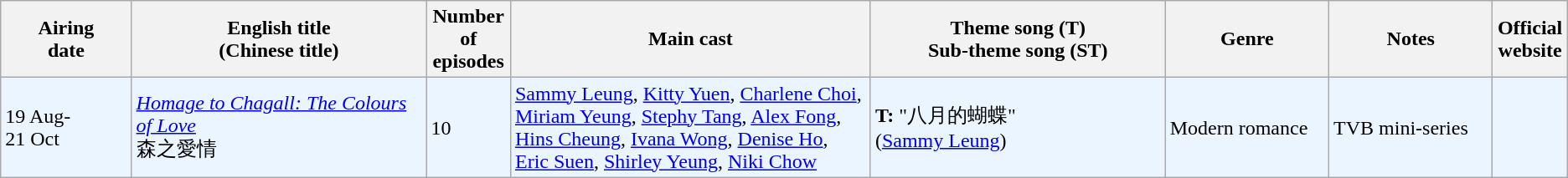<table class="wikitable">
<tr>
<th align=center width=8% bgcolor="silver">Airing<br>date</th>
<th align=center width=18% bgcolor="silver">English title <br> (Chinese title)</th>
<th align=center width=5% bgcolor="silver">Number of episodes</th>
<th align=center width=22% bgcolor="silver">Main cast</th>
<th align=center width=18% bgcolor="silver">Theme song (T) <br>Sub-theme song (ST)</th>
<th align=center width=10% bgcolor="silver">Genre</th>
<th align=center width=10% bgcolor="silver">Notes</th>
<th align=center width=1% bgcolor="silver">Official website</th>
</tr>
<tr ---- bgcolor="ebf5ff">
<td>19 Aug-<br> 21 Oct</td>
<td><em><a href='#'>Homage to Chagall: The Colours of Love</a></em> <br> 森之愛情</td>
<td>10</td>
<td><a href='#'>Sammy Leung</a>, <a href='#'>Kitty Yuen</a>, <a href='#'>Charlene Choi</a>, <a href='#'>Miriam Yeung</a>, <a href='#'>Stephy Tang</a>, <a href='#'>Alex Fong</a>, <a href='#'>Hins Cheung</a>, <a href='#'>Ivana Wong</a>, <a href='#'>Denise Ho</a>, <a href='#'>Eric Suen</a>, <a href='#'>Shirley Yeung</a>, <a href='#'>Niki Chow</a></td>
<td><strong>T:</strong> "八月的蝴蝶" <br> (<a href='#'>Sammy Leung</a>)</td>
<td>Modern romance</td>
<td>TVB mini-series</td>
<td></td>
</tr>
</table>
